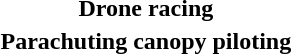<table>
<tr>
<th scope="row">Drone racing</th>
<td></td>
<td></td>
<td></td>
</tr>
<tr>
<th scope="row">Parachuting canopy piloting</th>
<td></td>
<td></td>
<td></td>
</tr>
</table>
